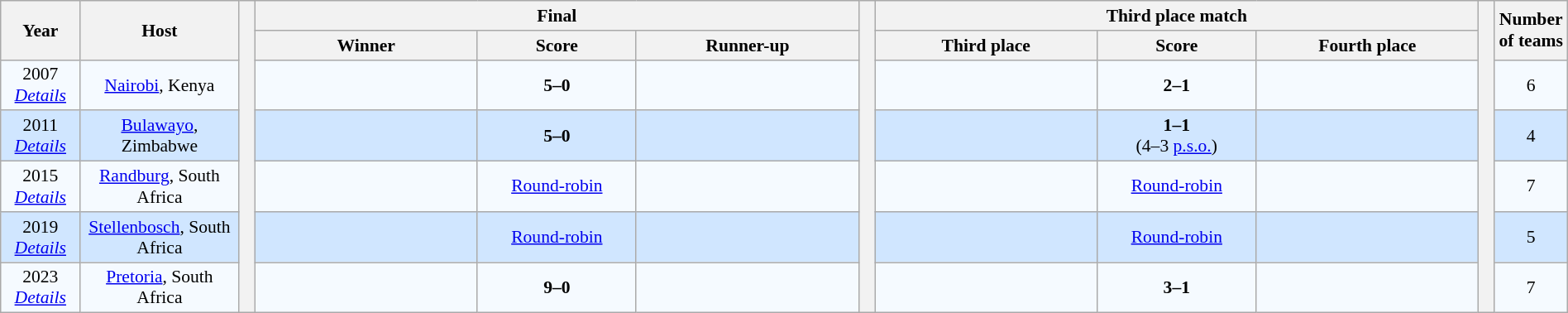<table class="wikitable" style="text-align:center;width:100%; font-size:90%;">
<tr>
<th rowspan=2 width=5%>Year</th>
<th rowspan=2 width=10%>Host</th>
<th width=1% rowspan=7></th>
<th colspan=3>Final</th>
<th width=1% rowspan=7></th>
<th colspan=3>Third place match</th>
<th width=1% rowspan=7></th>
<th width=4% rowspan=2>Number<br>of teams</th>
</tr>
<tr>
<th width=14%>Winner</th>
<th width=10%>Score</th>
<th width=14%>Runner-up</th>
<th width=14%>Third place</th>
<th width=10%>Score</th>
<th width=14%>Fourth place</th>
</tr>
<tr bgcolor=#F5FAFF>
<td>2007<br><em><a href='#'>Details</a></em></td>
<td><a href='#'>Nairobi</a>, Kenya</td>
<td><strong></strong></td>
<td><strong>5–0</strong></td>
<td></td>
<td></td>
<td><strong>2–1</strong></td>
<td></td>
<td>6</td>
</tr>
<tr bgcolor=#D0E6FF>
<td>2011<br><em><a href='#'>Details</a></em></td>
<td><a href='#'>Bulawayo</a>, Zimbabwe</td>
<td><strong></strong></td>
<td><strong>5–0</strong></td>
<td></td>
<td></td>
<td><strong>1–1</strong><br>(4–3 <a href='#'>p.s.o.</a>)</td>
<td></td>
<td>4</td>
</tr>
<tr bgcolor=#F5FAFF>
<td>2015<br><em><a href='#'>Details</a></em></td>
<td><a href='#'>Randburg</a>, South Africa</td>
<td><strong></strong></td>
<td><a href='#'>Round-robin</a></td>
<td></td>
<td></td>
<td><a href='#'>Round-robin</a></td>
<td></td>
<td>7</td>
</tr>
<tr bgcolor=#D0E6FF>
<td>2019<br><em><a href='#'>Details</a></em></td>
<td><a href='#'>Stellenbosch</a>, South Africa</td>
<td><strong></strong></td>
<td><a href='#'>Round-robin</a></td>
<td></td>
<td></td>
<td><a href='#'>Round-robin</a></td>
<td></td>
<td>5</td>
</tr>
<tr bgcolor=#F5FAFF>
<td>2023<br><em><a href='#'>Details</a></em></td>
<td><a href='#'>Pretoria</a>, South Africa</td>
<td><strong></strong></td>
<td><strong>9–0</strong></td>
<td></td>
<td></td>
<td><strong>3–1</strong></td>
<td></td>
<td>7</td>
</tr>
</table>
